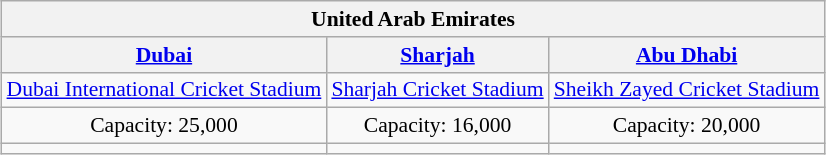<table class="wikitable" style="text-align:center;margin:auto;font-size:90%">
<tr>
<th colspan="3">United Arab Emirates</th>
</tr>
<tr>
<th><a href='#'>Dubai</a></th>
<th><a href='#'>Sharjah</a></th>
<th><a href='#'>Abu Dhabi</a></th>
</tr>
<tr>
<td><a href='#'>Dubai International Cricket Stadium</a></td>
<td><a href='#'>Sharjah Cricket Stadium</a></td>
<td><a href='#'>Sheikh Zayed Cricket Stadium</a></td>
</tr>
<tr>
<td>Capacity: 25,000</td>
<td>Capacity: 16,000</td>
<td>Capacity: 20,000</td>
</tr>
<tr>
<td></td>
<td></td>
<td></td>
</tr>
</table>
